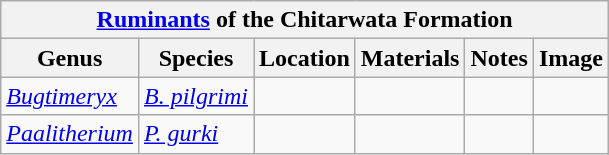<table class="wikitable">
<tr>
<th colspan="7" align="center"><strong><a href='#'>Ruminants</a> of the Chitarwata Formation</strong></th>
</tr>
<tr>
<th>Genus</th>
<th>Species</th>
<th>Location</th>
<th>Materials</th>
<th>Notes</th>
<th>Image</th>
</tr>
<tr>
<td><em><a href='#'>Bugtimeryx</a></em></td>
<td><em><a href='#'>B. pilgrimi</a></em></td>
<td></td>
<td></td>
<td></td>
<td></td>
</tr>
<tr>
<td><em><a href='#'>Paalitherium</a></em></td>
<td><em><a href='#'>P. gurki</a></em></td>
<td></td>
<td></td>
<td></td>
<td></td>
</tr>
</table>
